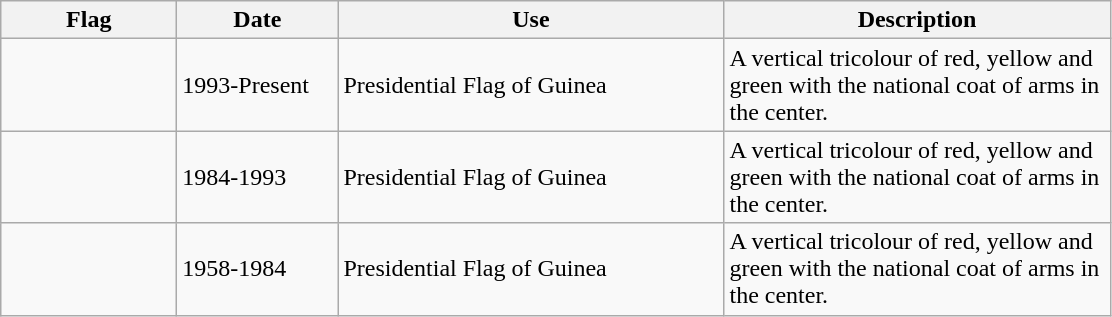<table class="wikitable">
<tr>
<th style="width:110px;">Flag</th>
<th style="width:100px;">Date</th>
<th style="width:250px;">Use</th>
<th style="width:250px;">Description</th>
</tr>
<tr>
<td></td>
<td>1993-Present</td>
<td>Presidential Flag of Guinea</td>
<td>A vertical tricolour of red, yellow and green with the national coat of arms in the center.</td>
</tr>
<tr>
<td></td>
<td>1984-1993</td>
<td>Presidential Flag of Guinea</td>
<td>A vertical tricolour of red, yellow and green with the national coat of arms in the center.</td>
</tr>
<tr>
<td></td>
<td>1958-1984</td>
<td>Presidential Flag of Guinea</td>
<td>A vertical tricolour of red, yellow and green with the national coat of arms in the center.</td>
</tr>
</table>
